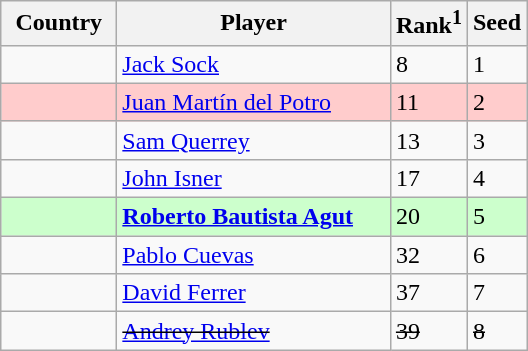<table class="sortable wikitable">
<tr>
<th width=70>Country</th>
<th width=175>Player</th>
<th>Rank<sup>1</sup></th>
<th>Seed</th>
</tr>
<tr>
<td></td>
<td><a href='#'>Jack Sock</a></td>
<td>8</td>
<td>1</td>
</tr>
<tr style="background:#fcc;">
<td></td>
<td><a href='#'>Juan Martín del Potro</a></td>
<td>11</td>
<td>2</td>
</tr>
<tr>
<td></td>
<td><a href='#'>Sam Querrey</a></td>
<td>13</td>
<td>3</td>
</tr>
<tr>
<td></td>
<td><a href='#'>John Isner</a></td>
<td>17</td>
<td>4</td>
</tr>
<tr style="background:#cfc;">
<td></td>
<td><strong><a href='#'>Roberto Bautista Agut</a></strong></td>
<td>20</td>
<td>5</td>
</tr>
<tr>
<td></td>
<td><a href='#'>Pablo Cuevas</a></td>
<td>32</td>
<td>6</td>
</tr>
<tr>
<td></td>
<td><a href='#'>David Ferrer</a></td>
<td>37</td>
<td>7</td>
</tr>
<tr>
<td><s></s></td>
<td><s><a href='#'>Andrey Rublev</a></s></td>
<td><s>39</s></td>
<td><s>8</s></td>
</tr>
</table>
